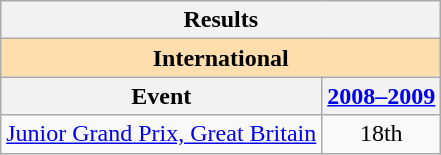<table class="wikitable" style="text-align:center">
<tr>
<th colspan=2 align=center><strong>Results</strong></th>
</tr>
<tr>
<th style="background-color: #ffdead; " colspan=2 align=center><strong>International</strong></th>
</tr>
<tr>
<th>Event</th>
<th><a href='#'>2008–2009</a></th>
</tr>
<tr>
<td align=left><a href='#'>Junior Grand Prix, Great Britain</a></td>
<td>18th</td>
</tr>
</table>
